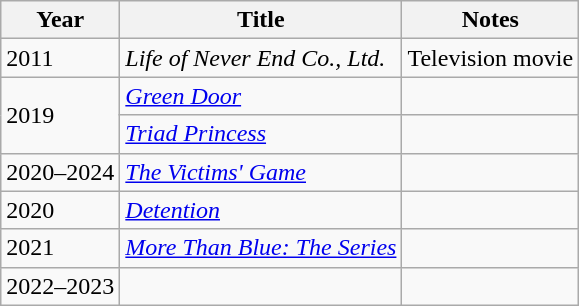<table class="wikitable">
<tr>
<th>Year</th>
<th>Title</th>
<th>Notes</th>
</tr>
<tr>
<td>2011</td>
<td><em>Life of Never End Co., Ltd.</em></td>
<td>Television movie</td>
</tr>
<tr>
<td rowspan="2">2019</td>
<td><em><a href='#'>Green Door</a></em></td>
<td></td>
</tr>
<tr>
<td><em><a href='#'>Triad Princess</a></em></td>
<td></td>
</tr>
<tr>
<td>2020–2024</td>
<td><em><a href='#'>The Victims' Game</a></em></td>
<td></td>
</tr>
<tr>
<td>2020</td>
<td><em><a href='#'>Detention</a></em></td>
<td></td>
</tr>
<tr>
<td>2021</td>
<td><em><a href='#'>More Than Blue: The Series</a></em></td>
<td></td>
</tr>
<tr>
<td>2022–2023</td>
<td><em></em></td>
<td></td>
</tr>
</table>
